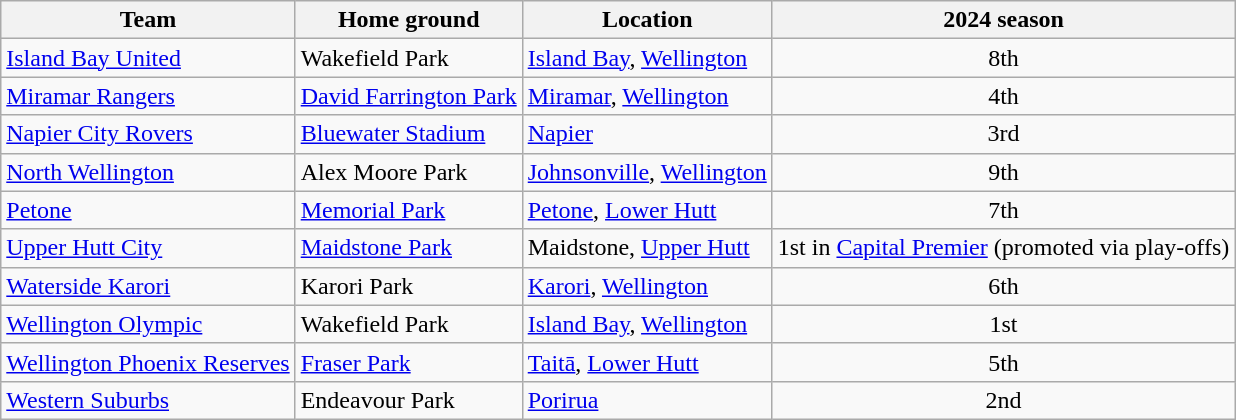<table class="wikitable sortable">
<tr>
<th>Team</th>
<th>Home ground</th>
<th>Location</th>
<th>2024 season</th>
</tr>
<tr>
<td><a href='#'>Island Bay United</a></td>
<td>Wakefield Park</td>
<td><a href='#'>Island Bay</a>, <a href='#'>Wellington</a></td>
<td align="center">8th</td>
</tr>
<tr>
<td><a href='#'>Miramar Rangers</a></td>
<td><a href='#'>David Farrington Park</a></td>
<td><a href='#'>Miramar</a>, <a href='#'>Wellington</a></td>
<td align="center">4th</td>
</tr>
<tr>
<td><a href='#'>Napier City Rovers</a></td>
<td><a href='#'>Bluewater Stadium</a></td>
<td><a href='#'>Napier</a></td>
<td align="center">3rd</td>
</tr>
<tr>
<td><a href='#'>North Wellington</a></td>
<td>Alex Moore Park</td>
<td><a href='#'>Johnsonville</a>, <a href='#'>Wellington</a></td>
<td align="center">9th</td>
</tr>
<tr>
<td><a href='#'>Petone</a></td>
<td><a href='#'>Memorial Park</a></td>
<td><a href='#'>Petone</a>, <a href='#'>Lower Hutt</a></td>
<td align="center">7th</td>
</tr>
<tr>
<td><a href='#'>Upper Hutt City</a></td>
<td><a href='#'>Maidstone Park</a></td>
<td>Maidstone, <a href='#'>Upper Hutt</a></td>
<td align="center">1st in <a href='#'>Capital Premier</a> (promoted via play-offs)</td>
</tr>
<tr>
<td><a href='#'>Waterside Karori</a></td>
<td>Karori Park</td>
<td><a href='#'>Karori</a>, <a href='#'>Wellington</a></td>
<td align="center">6th</td>
</tr>
<tr>
<td><a href='#'>Wellington Olympic</a></td>
<td>Wakefield Park</td>
<td><a href='#'>Island Bay</a>, <a href='#'>Wellington</a></td>
<td align="center">1st</td>
</tr>
<tr>
<td><a href='#'>Wellington Phoenix Reserves</a></td>
<td><a href='#'>Fraser Park</a></td>
<td><a href='#'>Taitā</a>, <a href='#'>Lower Hutt</a></td>
<td align="center">5th</td>
</tr>
<tr>
<td><a href='#'>Western Suburbs</a></td>
<td>Endeavour Park</td>
<td><a href='#'>Porirua</a></td>
<td align="center">2nd</td>
</tr>
</table>
